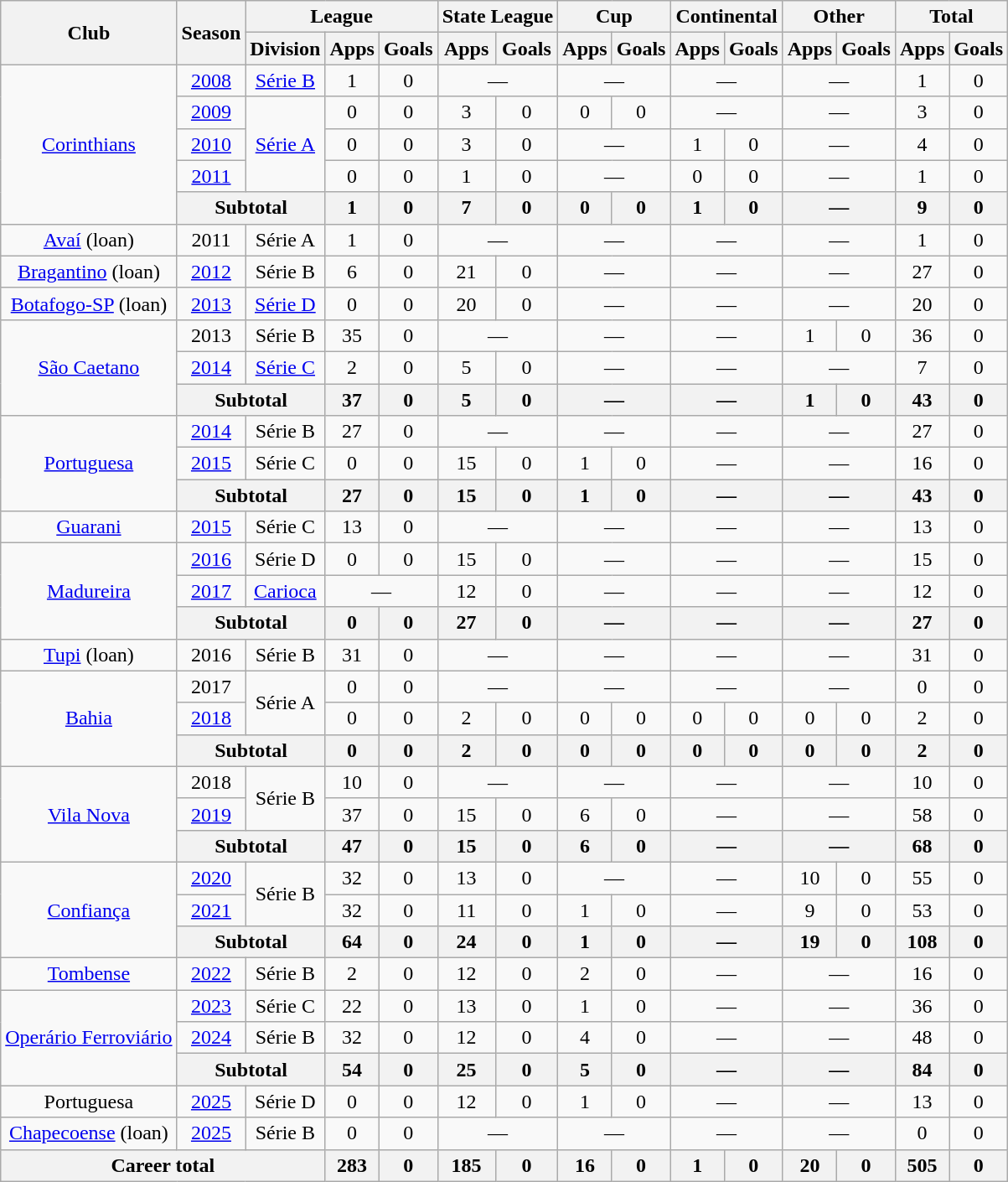<table class="wikitable" style="text-align: center;">
<tr>
<th rowspan=2>Club</th>
<th rowspan=2>Season</th>
<th colspan=3>League</th>
<th colspan=2>State League</th>
<th colspan=2>Cup</th>
<th colspan=2>Continental</th>
<th colspan=2>Other</th>
<th colspan=2>Total</th>
</tr>
<tr>
<th>Division</th>
<th>Apps</th>
<th>Goals</th>
<th>Apps</th>
<th>Goals</th>
<th>Apps</th>
<th>Goals</th>
<th>Apps</th>
<th>Goals</th>
<th>Apps</th>
<th>Goals</th>
<th>Apps</th>
<th>Goals</th>
</tr>
<tr>
<td rowspan="5" valign="center"><a href='#'>Corinthians</a></td>
<td><a href='#'>2008</a></td>
<td><a href='#'>Série B</a></td>
<td>1</td>
<td>0</td>
<td colspan="2">—</td>
<td colspan="2">—</td>
<td colspan="2">—</td>
<td colspan="2">—</td>
<td>1</td>
<td>0</td>
</tr>
<tr>
<td><a href='#'>2009</a></td>
<td rowspan="3"><a href='#'>Série A</a></td>
<td>0</td>
<td>0</td>
<td>3</td>
<td>0</td>
<td>0</td>
<td>0</td>
<td colspan="2">—</td>
<td colspan="2">—</td>
<td>3</td>
<td>0</td>
</tr>
<tr>
<td><a href='#'>2010</a></td>
<td>0</td>
<td>0</td>
<td>3</td>
<td>0</td>
<td colspan="2">—</td>
<td>1</td>
<td>0</td>
<td colspan="2">—</td>
<td>4</td>
<td>0</td>
</tr>
<tr>
<td><a href='#'>2011</a></td>
<td>0</td>
<td>0</td>
<td>1</td>
<td>0</td>
<td colspan="2">—</td>
<td>0</td>
<td>0</td>
<td colspan="2">—</td>
<td>1</td>
<td>0</td>
</tr>
<tr>
<th colspan="2">Subtotal</th>
<th>1</th>
<th>0</th>
<th>7</th>
<th>0</th>
<th>0</th>
<th>0</th>
<th>1</th>
<th>0</th>
<th colspan="2">—</th>
<th>9</th>
<th>0</th>
</tr>
<tr>
<td valign="center"><a href='#'>Avaí</a> (loan)</td>
<td>2011</td>
<td>Série A</td>
<td>1</td>
<td>0</td>
<td colspan="2">—</td>
<td colspan="2">—</td>
<td colspan="2">—</td>
<td colspan="2">—</td>
<td>1</td>
<td>0</td>
</tr>
<tr>
<td valign="center"><a href='#'>Bragantino</a> (loan)</td>
<td><a href='#'>2012</a></td>
<td>Série B</td>
<td>6</td>
<td>0</td>
<td>21</td>
<td>0</td>
<td colspan="2">—</td>
<td colspan="2">—</td>
<td colspan="2">—</td>
<td>27</td>
<td>0</td>
</tr>
<tr>
<td valign="center"><a href='#'>Botafogo-SP</a> (loan)</td>
<td><a href='#'>2013</a></td>
<td><a href='#'>Série D</a></td>
<td>0</td>
<td>0</td>
<td>20</td>
<td>0</td>
<td colspan="2">—</td>
<td colspan="2">—</td>
<td colspan="2">—</td>
<td>20</td>
<td>0</td>
</tr>
<tr>
<td rowspan="3" valign="center"><a href='#'>São Caetano</a></td>
<td>2013</td>
<td>Série B</td>
<td>35</td>
<td>0</td>
<td colspan="2">—</td>
<td colspan="2">—</td>
<td colspan="2">—</td>
<td>1</td>
<td>0</td>
<td>36</td>
<td>0</td>
</tr>
<tr>
<td><a href='#'>2014</a></td>
<td><a href='#'>Série C</a></td>
<td>2</td>
<td>0</td>
<td>5</td>
<td>0</td>
<td colspan="2">—</td>
<td colspan="2">—</td>
<td colspan="2">—</td>
<td>7</td>
<td>0</td>
</tr>
<tr>
<th colspan=2>Subtotal</th>
<th>37</th>
<th>0</th>
<th>5</th>
<th>0</th>
<th colspan="2">—</th>
<th colspan="2">—</th>
<th>1</th>
<th>0</th>
<th>43</th>
<th>0</th>
</tr>
<tr>
<td rowspan="3" valign="center"><a href='#'>Portuguesa</a></td>
<td><a href='#'>2014</a></td>
<td>Série B</td>
<td>27</td>
<td>0</td>
<td colspan="2">—</td>
<td colspan="2">—</td>
<td colspan="2">—</td>
<td colspan="2">—</td>
<td>27</td>
<td>0</td>
</tr>
<tr>
<td><a href='#'>2015</a></td>
<td>Série C</td>
<td>0</td>
<td>0</td>
<td>15</td>
<td>0</td>
<td>1</td>
<td>0</td>
<td colspan="2">—</td>
<td colspan="2">—</td>
<td>16</td>
<td>0</td>
</tr>
<tr>
<th colspan=2>Subtotal</th>
<th>27</th>
<th>0</th>
<th>15</th>
<th>0</th>
<th>1</th>
<th>0</th>
<th colspan="2">—</th>
<th colspan="2">—</th>
<th>43</th>
<th>0</th>
</tr>
<tr>
<td valign="center"><a href='#'>Guarani</a></td>
<td><a href='#'>2015</a></td>
<td>Série C</td>
<td>13</td>
<td>0</td>
<td colspan="2">—</td>
<td colspan="2">—</td>
<td colspan="2">—</td>
<td colspan="2">—</td>
<td>13</td>
<td>0</td>
</tr>
<tr>
<td rowspan="3" valign="center"><a href='#'>Madureira</a></td>
<td><a href='#'>2016</a></td>
<td>Série D</td>
<td>0</td>
<td>0</td>
<td>15</td>
<td>0</td>
<td colspan="2">—</td>
<td colspan="2">—</td>
<td colspan="2">—</td>
<td>15</td>
<td>0</td>
</tr>
<tr>
<td><a href='#'>2017</a></td>
<td><a href='#'>Carioca</a></td>
<td colspan="2">—</td>
<td>12</td>
<td>0</td>
<td colspan="2">—</td>
<td colspan="2">—</td>
<td colspan="2">—</td>
<td>12</td>
<td>0</td>
</tr>
<tr>
<th colspan=2>Subtotal</th>
<th>0</th>
<th>0</th>
<th>27</th>
<th>0</th>
<th colspan="2">—</th>
<th colspan="2">—</th>
<th colspan="2">—</th>
<th>27</th>
<th>0</th>
</tr>
<tr>
<td valign="center"><a href='#'>Tupi</a> (loan)</td>
<td>2016</td>
<td>Série B</td>
<td>31</td>
<td>0</td>
<td colspan="2">—</td>
<td colspan="2">—</td>
<td colspan="2">—</td>
<td colspan="2">—</td>
<td>31</td>
<td>0</td>
</tr>
<tr>
<td rowspan="3" valign="center"><a href='#'>Bahia</a></td>
<td>2017</td>
<td rowspan="2">Série A</td>
<td>0</td>
<td>0</td>
<td colspan="2">—</td>
<td colspan="2">—</td>
<td colspan="2">—</td>
<td colspan="2">—</td>
<td>0</td>
<td>0</td>
</tr>
<tr>
<td><a href='#'>2018</a></td>
<td>0</td>
<td>0</td>
<td>2</td>
<td>0</td>
<td>0</td>
<td>0</td>
<td>0</td>
<td>0</td>
<td>0</td>
<td>0</td>
<td>2</td>
<td>0</td>
</tr>
<tr>
<th colspan=2>Subtotal</th>
<th>0</th>
<th>0</th>
<th>2</th>
<th>0</th>
<th>0</th>
<th>0</th>
<th>0</th>
<th>0</th>
<th>0</th>
<th>0</th>
<th>2</th>
<th>0</th>
</tr>
<tr>
<td rowspan="3" valign="center"><a href='#'>Vila Nova</a></td>
<td>2018</td>
<td rowspan="2">Série B</td>
<td>10</td>
<td>0</td>
<td colspan="2">—</td>
<td colspan="2">—</td>
<td colspan="2">—</td>
<td colspan="2">—</td>
<td>10</td>
<td>0</td>
</tr>
<tr>
<td><a href='#'>2019</a></td>
<td>37</td>
<td>0</td>
<td>15</td>
<td>0</td>
<td>6</td>
<td>0</td>
<td colspan="2">—</td>
<td colspan="2">—</td>
<td>58</td>
<td>0</td>
</tr>
<tr>
<th colspan=2>Subtotal</th>
<th>47</th>
<th>0</th>
<th>15</th>
<th>0</th>
<th>6</th>
<th>0</th>
<th colspan="2">—</th>
<th colspan="2">—</th>
<th>68</th>
<th>0</th>
</tr>
<tr>
<td rowspan="3" valign="center"><a href='#'>Confiança</a></td>
<td><a href='#'>2020</a></td>
<td rowspan="2">Série B</td>
<td>32</td>
<td>0</td>
<td>13</td>
<td>0</td>
<td colspan="2">—</td>
<td colspan="2">—</td>
<td>10</td>
<td>0</td>
<td>55</td>
<td>0</td>
</tr>
<tr>
<td><a href='#'>2021</a></td>
<td>32</td>
<td>0</td>
<td>11</td>
<td>0</td>
<td>1</td>
<td>0</td>
<td colspan="2">—</td>
<td>9</td>
<td>0</td>
<td>53</td>
<td>0</td>
</tr>
<tr>
<th colspan=2>Subtotal</th>
<th>64</th>
<th>0</th>
<th>24</th>
<th>0</th>
<th>1</th>
<th>0</th>
<th colspan="2">—</th>
<th>19</th>
<th>0</th>
<th>108</th>
<th>0</th>
</tr>
<tr>
<td valign="center"><a href='#'>Tombense</a></td>
<td><a href='#'>2022</a></td>
<td>Série B</td>
<td>2</td>
<td>0</td>
<td>12</td>
<td>0</td>
<td>2</td>
<td>0</td>
<td colspan="2">—</td>
<td colspan="2">—</td>
<td>16</td>
<td>0</td>
</tr>
<tr>
<td rowspan="3" valign="center"><a href='#'>Operário Ferroviário</a></td>
<td><a href='#'>2023</a></td>
<td>Série C</td>
<td>22</td>
<td>0</td>
<td>13</td>
<td>0</td>
<td>1</td>
<td>0</td>
<td colspan="2">—</td>
<td colspan="2">—</td>
<td>36</td>
<td>0</td>
</tr>
<tr>
<td><a href='#'>2024</a></td>
<td>Série B</td>
<td>32</td>
<td>0</td>
<td>12</td>
<td>0</td>
<td>4</td>
<td>0</td>
<td colspan="2">—</td>
<td colspan="2">—</td>
<td>48</td>
<td>0</td>
</tr>
<tr>
<th colspan=2>Subtotal</th>
<th>54</th>
<th>0</th>
<th>25</th>
<th>0</th>
<th>5</th>
<th>0</th>
<th colspan="2">—</th>
<th colspan="2">—</th>
<th>84</th>
<th>0</th>
</tr>
<tr>
<td valign="center">Portuguesa</td>
<td><a href='#'>2025</a></td>
<td>Série D</td>
<td>0</td>
<td>0</td>
<td>12</td>
<td>0</td>
<td>1</td>
<td>0</td>
<td colspan="2">—</td>
<td colspan="2">—</td>
<td>13</td>
<td>0</td>
</tr>
<tr>
<td><a href='#'>Chapecoense</a> (loan)</td>
<td><a href='#'>2025</a></td>
<td>Série B</td>
<td>0</td>
<td>0</td>
<td colspan="2">—</td>
<td colspan="2">—</td>
<td colspan="2">—</td>
<td colspan="2">—</td>
<td>0</td>
<td>0</td>
</tr>
<tr>
<th colspan="3"><strong>Career total</strong></th>
<th>283</th>
<th>0</th>
<th>185</th>
<th>0</th>
<th>16</th>
<th>0</th>
<th>1</th>
<th>0</th>
<th>20</th>
<th>0</th>
<th>505</th>
<th>0</th>
</tr>
</table>
